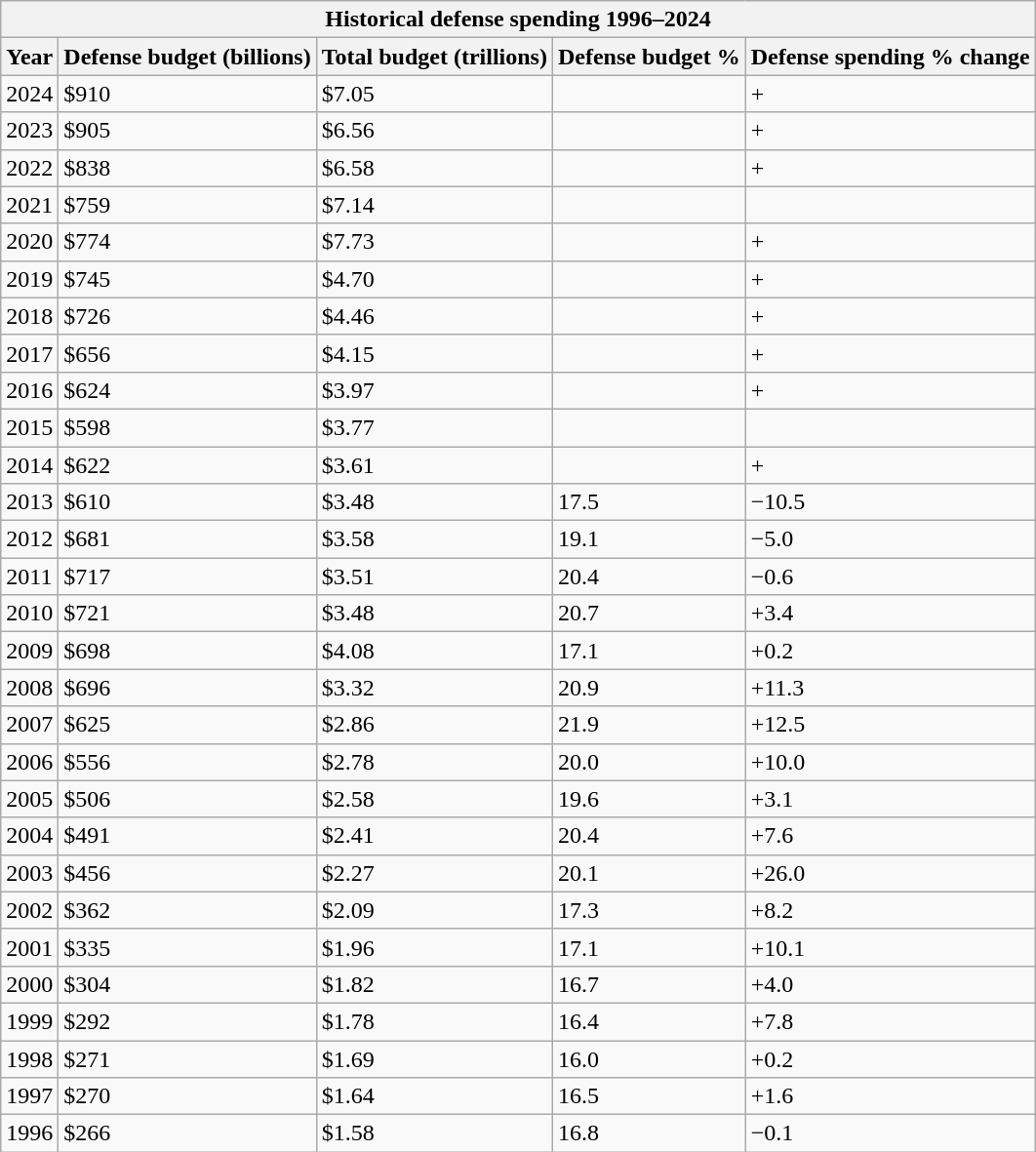<table class="wikitable sortable">
<tr>
<th colspan="5">Historical defense spending 1996–2024</th>
</tr>
<tr>
<th>Year</th>
<th>Defense budget (billions)</th>
<th>Total budget (trillions)</th>
<th>Defense budget %</th>
<th>Defense spending % change</th>
</tr>
<tr>
<td>2024</td>
<td>$910</td>
<td>$7.05</td>
<td></td>
<td>+</td>
</tr>
<tr>
<td>2023</td>
<td>$905</td>
<td>$6.56</td>
<td></td>
<td>+</td>
</tr>
<tr>
<td>2022</td>
<td>$838</td>
<td>$6.58</td>
<td></td>
<td>+</td>
</tr>
<tr>
<td>2021</td>
<td>$759</td>
<td>$7.14</td>
<td></td>
<td></td>
</tr>
<tr>
<td>2020</td>
<td>$774</td>
<td>$7.73</td>
<td></td>
<td>+</td>
</tr>
<tr>
<td>2019</td>
<td>$745</td>
<td>$4.70</td>
<td></td>
<td>+</td>
</tr>
<tr>
<td>2018</td>
<td>$726</td>
<td>$4.46</td>
<td></td>
<td>+</td>
</tr>
<tr>
<td>2017</td>
<td>$656</td>
<td>$4.15</td>
<td></td>
<td>+</td>
</tr>
<tr>
<td>2016</td>
<td>$624</td>
<td>$3.97</td>
<td></td>
<td>+</td>
</tr>
<tr>
<td>2015</td>
<td>$598</td>
<td>$3.77</td>
<td></td>
<td></td>
</tr>
<tr>
<td>2014</td>
<td>$622</td>
<td>$3.61</td>
<td></td>
<td>+</td>
</tr>
<tr>
<td>2013</td>
<td>$610</td>
<td>$3.48</td>
<td>17.5</td>
<td>−10.5</td>
</tr>
<tr>
<td>2012</td>
<td>$681</td>
<td>$3.58</td>
<td>19.1</td>
<td>−5.0</td>
</tr>
<tr>
<td>2011</td>
<td>$717</td>
<td>$3.51</td>
<td>20.4</td>
<td>−0.6</td>
</tr>
<tr>
<td>2010</td>
<td>$721</td>
<td>$3.48</td>
<td>20.7</td>
<td>+3.4</td>
</tr>
<tr>
<td>2009</td>
<td>$698</td>
<td>$4.08</td>
<td>17.1</td>
<td>+0.2</td>
</tr>
<tr>
<td>2008</td>
<td>$696</td>
<td>$3.32</td>
<td>20.9</td>
<td>+11.3</td>
</tr>
<tr>
<td>2007</td>
<td>$625</td>
<td>$2.86</td>
<td>21.9</td>
<td>+12.5</td>
</tr>
<tr>
<td>2006</td>
<td>$556</td>
<td>$2.78</td>
<td>20.0</td>
<td>+10.0</td>
</tr>
<tr>
<td>2005</td>
<td>$506</td>
<td>$2.58</td>
<td>19.6</td>
<td>+3.1</td>
</tr>
<tr>
<td>2004</td>
<td>$491</td>
<td>$2.41</td>
<td>20.4</td>
<td>+7.6</td>
</tr>
<tr>
<td>2003</td>
<td>$456</td>
<td>$2.27</td>
<td>20.1</td>
<td>+26.0</td>
</tr>
<tr>
<td>2002</td>
<td>$362</td>
<td>$2.09</td>
<td>17.3</td>
<td>+8.2</td>
</tr>
<tr>
<td>2001</td>
<td>$335</td>
<td>$1.96</td>
<td>17.1</td>
<td>+10.1</td>
</tr>
<tr>
<td>2000</td>
<td>$304</td>
<td>$1.82</td>
<td>16.7</td>
<td>+4.0</td>
</tr>
<tr>
<td>1999</td>
<td>$292</td>
<td>$1.78</td>
<td>16.4</td>
<td>+7.8</td>
</tr>
<tr>
<td>1998</td>
<td>$271</td>
<td>$1.69</td>
<td>16.0</td>
<td>+0.2</td>
</tr>
<tr>
<td>1997</td>
<td>$270</td>
<td>$1.64</td>
<td>16.5</td>
<td>+1.6</td>
</tr>
<tr>
<td>1996</td>
<td>$266</td>
<td>$1.58</td>
<td>16.8</td>
<td>−0.1</td>
</tr>
</table>
